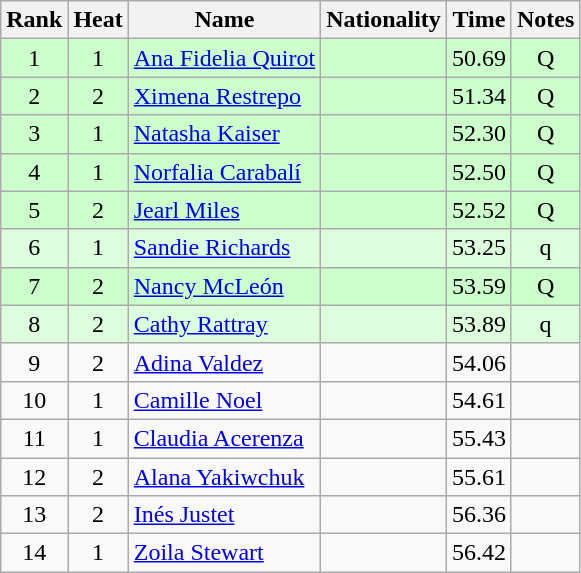<table class="wikitable sortable" style="text-align:center">
<tr>
<th>Rank</th>
<th>Heat</th>
<th>Name</th>
<th>Nationality</th>
<th>Time</th>
<th>Notes</th>
</tr>
<tr bgcolor=ccffcc>
<td>1</td>
<td>1</td>
<td align=left><a href='#'>Ana Fidelia Quirot</a></td>
<td align=left></td>
<td>50.69</td>
<td>Q</td>
</tr>
<tr bgcolor=ccffcc>
<td>2</td>
<td>2</td>
<td align=left><a href='#'>Ximena Restrepo</a></td>
<td align=left></td>
<td>51.34</td>
<td>Q</td>
</tr>
<tr bgcolor=ccffcc>
<td>3</td>
<td>1</td>
<td align=left><a href='#'>Natasha Kaiser</a></td>
<td align=left></td>
<td>52.30</td>
<td>Q</td>
</tr>
<tr bgcolor=ccffcc>
<td>4</td>
<td>1</td>
<td align=left><a href='#'>Norfalia Carabalí</a></td>
<td align=left></td>
<td>52.50</td>
<td>Q</td>
</tr>
<tr bgcolor=ccffcc>
<td>5</td>
<td>2</td>
<td align=left><a href='#'>Jearl Miles</a></td>
<td align=left></td>
<td>52.52</td>
<td>Q</td>
</tr>
<tr bgcolor=ddffdd>
<td>6</td>
<td>1</td>
<td align=left><a href='#'>Sandie Richards</a></td>
<td align=left></td>
<td>53.25</td>
<td>q</td>
</tr>
<tr bgcolor=ccffcc>
<td>7</td>
<td>2</td>
<td align=left><a href='#'>Nancy McLeón</a></td>
<td align=left></td>
<td>53.59</td>
<td>Q</td>
</tr>
<tr bgcolor=ddffdd>
<td>8</td>
<td>2</td>
<td align=left><a href='#'>Cathy Rattray</a></td>
<td align=left></td>
<td>53.89</td>
<td>q</td>
</tr>
<tr>
<td>9</td>
<td>2</td>
<td align=left><a href='#'>Adina Valdez</a></td>
<td align=left></td>
<td>54.06</td>
<td></td>
</tr>
<tr>
<td>10</td>
<td>1</td>
<td align=left><a href='#'>Camille Noel</a></td>
<td align=left></td>
<td>54.61</td>
<td></td>
</tr>
<tr>
<td>11</td>
<td>1</td>
<td align=left><a href='#'>Claudia Acerenza</a></td>
<td align=left></td>
<td>55.43</td>
<td></td>
</tr>
<tr>
<td>12</td>
<td>2</td>
<td align=left><a href='#'>Alana Yakiwchuk</a></td>
<td align=left></td>
<td>55.61</td>
<td></td>
</tr>
<tr>
<td>13</td>
<td>2</td>
<td align=left><a href='#'>Inés Justet</a></td>
<td align=left></td>
<td>56.36</td>
<td></td>
</tr>
<tr>
<td>14</td>
<td>1</td>
<td align=left><a href='#'>Zoila Stewart</a></td>
<td align=left></td>
<td>56.42</td>
<td></td>
</tr>
</table>
